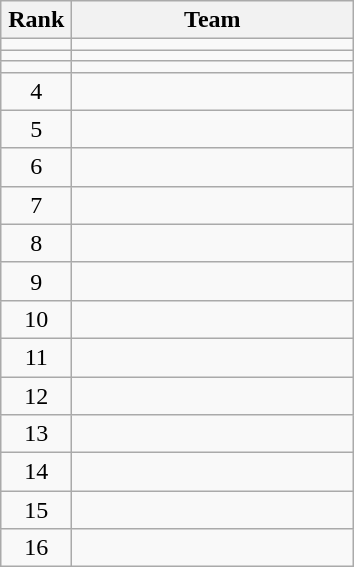<table class="wikitable" style="text-align: center;">
<tr>
<th width=40>Rank</th>
<th width=180>Team</th>
</tr>
<tr>
<td></td>
<td align=left></td>
</tr>
<tr>
<td></td>
<td align=left></td>
</tr>
<tr>
<td></td>
<td align=left></td>
</tr>
<tr>
<td>4</td>
<td align=left></td>
</tr>
<tr>
<td>5</td>
<td align=left></td>
</tr>
<tr>
<td>6</td>
<td align=left></td>
</tr>
<tr>
<td>7</td>
<td align=left></td>
</tr>
<tr>
<td>8</td>
<td align=left></td>
</tr>
<tr>
<td>9</td>
<td align=left></td>
</tr>
<tr>
<td>10</td>
<td align=left></td>
</tr>
<tr>
<td>11</td>
<td align=left></td>
</tr>
<tr>
<td>12</td>
<td align=left></td>
</tr>
<tr>
<td>13</td>
<td align=left></td>
</tr>
<tr>
<td>14</td>
<td align=left></td>
</tr>
<tr>
<td>15</td>
<td align=left></td>
</tr>
<tr>
<td>16</td>
<td align=left></td>
</tr>
</table>
